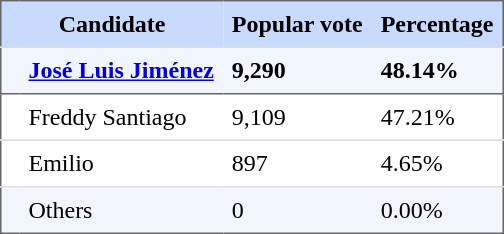<table style="border: 1px solid #666666; border-collapse: collapse" align="center" cellpadding="6">
<tr style="background-color: #C9DBFC">
<th colspan="2">Candidate</th>
<th>Popular vote</th>
<th>Percentage</th>
</tr>
<tr style="background-color: #F0F5FE">
<td style="border-top: 1px solid #DDDDDD"></td>
<td style="border-top: 1px solid #DDDDDD"><strong><a href='#'>José Luis Jiménez</a></strong></td>
<td style="border-top: 1px solid #DDDDDD"><strong>9,290</strong></td>
<td style="border-top: 1px solid #DDDDDD"><strong>48.14%</strong></td>
</tr>
<tr>
<td style="border-top: 1px solid #666666"></td>
<td style="border-top: 1px solid #666666">Freddy Santiago</td>
<td style="border-top: 1px solid #666666">9,109</td>
<td style="border-top: 1px solid #666666">47.21%</td>
</tr>
<tr>
<td style="border-top: 1px solid #DDDDDD"></td>
<td style="border-top: 1px solid #DDDDDD">Emilio</td>
<td style="border-top: 1px solid #DDDDDD">897</td>
<td style="border-top: 1px solid #DDDDDD">4.65%</td>
</tr>
<tr style="background-color: #F0F5FE">
<td style="border-top: 1px solid #DDDDDD"></td>
<td style="border-top: 1px solid #DDDDDD">Others</td>
<td style="border-top: 1px solid #DDDDDD">0</td>
<td style="border-top: 1px solid #DDDDDD">0.00%</td>
</tr>
</table>
